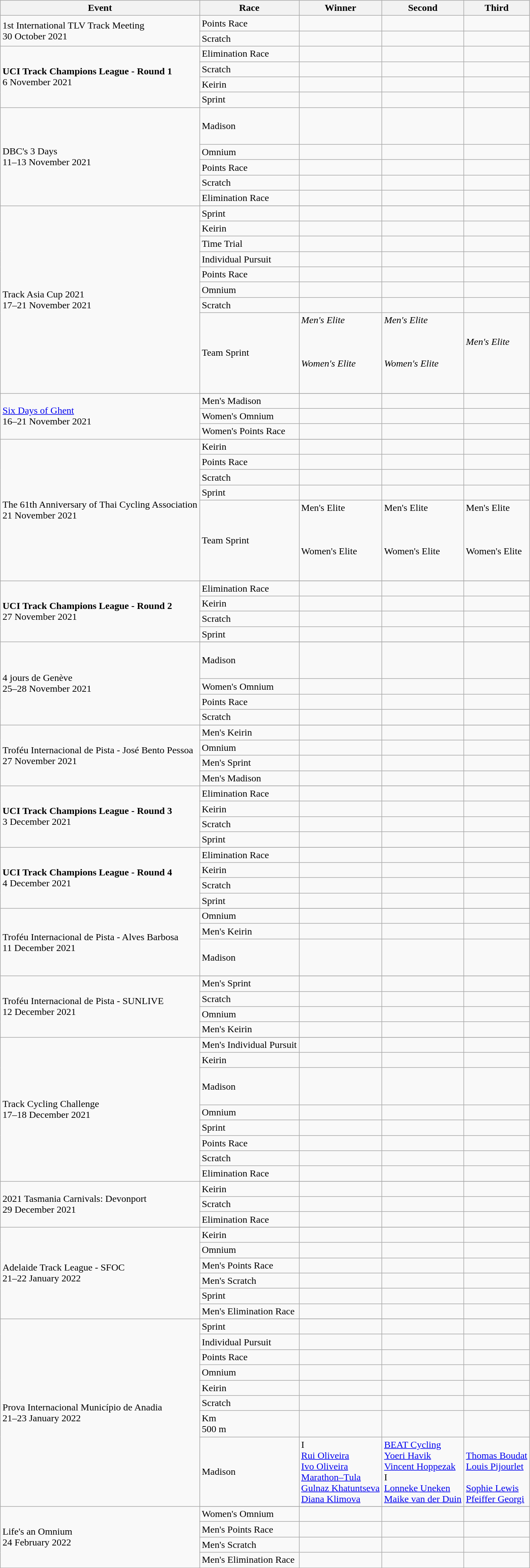<table class="wikitable sortable">
<tr>
<th>Event</th>
<th>Race</th>
<th>Winner</th>
<th>Second</th>
<th>Third</th>
</tr>
<tr>
<td rowspan=2>1st International TLV Track Meeting<br> 30 October 2021</td>
<td>Points Race</td>
<td><br></td>
<td><br></td>
<td><br></td>
</tr>
<tr>
<td>Scratch</td>
<td><br></td>
<td><br></td>
<td><br></td>
</tr>
<tr>
<td rowspan=4><strong>UCI Track Champions League - Round 1</strong><br> 6 November 2021</td>
<td>Elimination Race</td>
<td><br></td>
<td><br></td>
<td><br></td>
</tr>
<tr>
<td>Scratch</td>
<td><br></td>
<td><br></td>
<td><br></td>
</tr>
<tr>
<td>Keirin</td>
<td><br></td>
<td><br></td>
<td><br></td>
</tr>
<tr>
<td>Sprint</td>
<td><br></td>
<td><br></td>
<td><br></td>
</tr>
<tr>
<td rowspan=5>DBC's 3 Days<br> 11–13 November 2021</td>
<td>Madison</td>
<td><br><br><br></td>
<td><br><br><br></td>
<td><br><br><br></td>
</tr>
<tr>
<td>Omnium</td>
<td></td>
<td></td>
<td></td>
</tr>
<tr>
<td>Points Race</td>
<td></td>
<td></td>
<td></td>
</tr>
<tr>
<td>Scratch</td>
<td></td>
<td></td>
<td></td>
</tr>
<tr>
<td>Elimination Race</td>
<td></td>
<td></td>
<td></td>
</tr>
<tr>
<td rowspan=9>Track Asia Cup 2021<br> 17–21 November 2021</td>
</tr>
<tr>
<td>Sprint</td>
<td><br></td>
<td><br></td>
<td><br></td>
</tr>
<tr>
<td>Keirin</td>
<td><br></td>
<td><br></td>
<td><br></td>
</tr>
<tr>
<td>Time Trial</td>
<td><br></td>
<td><br></td>
<td><br></td>
</tr>
<tr>
<td>Individual Pursuit</td>
<td><br></td>
<td><br></td>
<td><br></td>
</tr>
<tr>
<td>Points Race</td>
<td><br></td>
<td><br></td>
<td><br></td>
</tr>
<tr>
<td>Omnium</td>
<td><br></td>
<td><br></td>
<td><br></td>
</tr>
<tr>
<td>Scratch</td>
<td><br></td>
<td><br></td>
<td><br></td>
</tr>
<tr>
<td>Team Sprint</td>
<td><em>Men's Elite</em><br><br><br><br><em>Women's Elite</em><br><br><br></td>
<td><em>Men's Elite</em><br><br><br><br><em>Women's Elite</em><br><br><br></td>
<td><em>Men's Elite</em><br><br><br></td>
</tr>
<tr>
<td rowspan=4><a href='#'>Six Days of Ghent</a><br> 16–21 November 2021</td>
</tr>
<tr>
<td>Men's Madison</td>
<td><br></td>
<td><br></td>
<td><br></td>
</tr>
<tr>
<td>Women's Omnium</td>
<td></td>
<td></td>
<td></td>
</tr>
<tr>
<td>Women's Points Race</td>
<td></td>
<td></td>
<td></td>
</tr>
<tr>
<td rowspan=6>The 61th Anniversary of Thai Cycling Association<br> 21 November 2021</td>
</tr>
<tr>
<td>Keirin</td>
<td><br></td>
<td><br></td>
<td><br></td>
</tr>
<tr>
<td>Points Race</td>
<td><br></td>
<td><br></td>
<td><br></td>
</tr>
<tr>
<td>Scratch</td>
<td><br></td>
<td><br></td>
<td><br></td>
</tr>
<tr>
<td>Sprint</td>
<td><br></td>
<td><br></td>
<td><br></td>
</tr>
<tr>
<td>Team Sprint</td>
<td>Men's Elite<br><br><br><br>Women's Elite<br><br><br></td>
<td>Men's Elite<br><br><br><br>Women's Elite<br><br><br></td>
<td>Men's Elite<br><br><br><br>Women's Elite<br><br><br></td>
</tr>
<tr>
<td rowspan=5><strong>UCI Track Champions League - Round 2</strong><br> 27 November 2021</td>
</tr>
<tr>
<td>Elimination Race</td>
<td><br></td>
<td><br></td>
<td><br></td>
</tr>
<tr>
<td>Keirin</td>
<td><br></td>
<td><br></td>
<td><br></td>
</tr>
<tr>
<td>Scratch</td>
<td><br></td>
<td><br></td>
<td><br></td>
</tr>
<tr>
<td>Sprint</td>
<td><br></td>
<td><br></td>
<td><br></td>
</tr>
<tr>
<td rowspan=5>4 jours de Genève<br> 25–28 November 2021</td>
</tr>
<tr>
<td>Madison</td>
<td><br><br><br></td>
<td><br><br><br></td>
<td><br><br><br></td>
</tr>
<tr>
<td>Women's Omnium</td>
<td></td>
<td></td>
<td></td>
</tr>
<tr>
<td>Points Race</td>
<td><br></td>
<td><br></td>
<td><br></td>
</tr>
<tr>
<td>Scratch</td>
<td><br></td>
<td><br></td>
<td><br></td>
</tr>
<tr>
<td rowspan=5>Troféu Internacional de Pista - José Bento Pessoa<br> 27 November 2021</td>
</tr>
<tr>
<td>Men's Keirin</td>
<td></td>
<td></td>
<td></td>
</tr>
<tr>
<td>Omnium</td>
<td><br></td>
<td><br></td>
<td><br></td>
</tr>
<tr>
<td>Men's Sprint</td>
<td></td>
<td></td>
<td></td>
</tr>
<tr>
<td>Men's Madison</td>
<td><br></td>
<td><br></td>
<td><br></td>
</tr>
<tr>
<td rowspan=5><strong>UCI Track Champions League - Round 3</strong><br> 3 December 2021</td>
</tr>
<tr>
<td>Elimination Race</td>
<td><br></td>
<td><br></td>
<td><br></td>
</tr>
<tr>
<td>Keirin</td>
<td><br></td>
<td><br></td>
<td><br></td>
</tr>
<tr>
<td>Scratch</td>
<td><br></td>
<td><br></td>
<td><br></td>
</tr>
<tr>
<td>Sprint</td>
<td><br></td>
<td><br></td>
<td><br></td>
</tr>
<tr>
<td rowspan=5><strong>UCI Track Champions League - Round 4</strong><br> 4 December 2021</td>
</tr>
<tr>
<td>Elimination Race</td>
<td><br></td>
<td><br></td>
<td><br></td>
</tr>
<tr>
<td>Keirin</td>
<td><br></td>
<td><br></td>
<td><br></td>
</tr>
<tr>
<td>Scratch</td>
<td><br></td>
<td><br></td>
<td><br></td>
</tr>
<tr>
<td>Sprint</td>
<td><br></td>
<td><br></td>
<td><br></td>
</tr>
<tr>
<td rowspan=4>Troféu Internacional de Pista - Alves Barbosa<br> 11 December 2021</td>
</tr>
<tr>
<td>Omnium</td>
<td><br></td>
<td><br></td>
<td><br></td>
</tr>
<tr>
<td>Men's Keirin</td>
<td></td>
<td></td>
<td></td>
</tr>
<tr>
<td>Madison</td>
<td><br><br><br></td>
<td><br><br><br></td>
<td><br><br><br></td>
</tr>
<tr>
<td rowspan=5>Troféu Internacional de Pista - SUNLIVE<br> 12 December 2021</td>
</tr>
<tr>
<td>Men's Sprint</td>
<td></td>
<td></td>
<td></td>
</tr>
<tr>
<td>Scratch</td>
<td><br></td>
<td><br></td>
<td><br></td>
</tr>
<tr>
<td>Omnium</td>
<td><br></td>
<td><br></td>
<td><br></td>
</tr>
<tr>
<td>Men's Keirin</td>
<td></td>
<td></td>
<td></td>
</tr>
<tr>
<td rowspan=9>Track Cycling Challenge<br> 17–18 December 2021</td>
</tr>
<tr>
<td>Men's Individual Pursuit</td>
<td></td>
<td></td>
<td></td>
</tr>
<tr>
<td>Keirin</td>
<td><br></td>
<td><br></td>
<td><br></td>
</tr>
<tr>
<td>Madison</td>
<td><br><br><br></td>
<td><br><br><br></td>
<td><br><br><br></td>
</tr>
<tr>
<td>Omnium</td>
<td><br></td>
<td><br></td>
<td><br></td>
</tr>
<tr>
<td>Sprint</td>
<td><br></td>
<td><br></td>
<td><br></td>
</tr>
<tr>
<td>Points Race</td>
<td><br></td>
<td><br></td>
<td><br></td>
</tr>
<tr>
<td>Scratch</td>
<td><br></td>
<td><br></td>
<td><br></td>
</tr>
<tr>
<td>Elimination Race</td>
<td><br></td>
<td><br></td>
<td><br></td>
</tr>
<tr>
<td rowspan=4>2021 Tasmania Carnivals: Devonport<br> 29 December 2021</td>
</tr>
<tr>
<td>Keirin</td>
<td><br></td>
<td><br></td>
<td><br></td>
</tr>
<tr>
<td>Scratch</td>
<td><br></td>
<td><br></td>
<td><br></td>
</tr>
<tr>
<td>Elimination Race</td>
<td><br></td>
<td><br></td>
<td><br></td>
</tr>
<tr>
<td rowspan=7>Adelaide Track League - SFOC<br> 21–22 January 2022</td>
</tr>
<tr>
<td>Keirin</td>
<td><br></td>
<td><br></td>
<td><br></td>
</tr>
<tr>
<td>Omnium</td>
<td><br></td>
<td><br></td>
<td><br></td>
</tr>
<tr>
<td>Men's Points Race</td>
<td></td>
<td></td>
<td></td>
</tr>
<tr>
<td>Men's Scratch</td>
<td></td>
<td></td>
<td></td>
</tr>
<tr>
<td>Sprint</td>
<td><br></td>
<td><br></td>
<td><br></td>
</tr>
<tr>
<td>Men's Elimination Race</td>
<td></td>
<td></td>
<td></td>
</tr>
<tr>
<td rowspan=9>Prova Internacional Município de Anadia<br> 21–23 January 2022</td>
</tr>
<tr>
<td>Sprint</td>
<td><br></td>
<td><br></td>
<td><br></td>
</tr>
<tr>
<td>Individual Pursuit</td>
<td><br></td>
<td><br></td>
<td><br></td>
</tr>
<tr>
<td>Points Race</td>
<td><br></td>
<td><br></td>
<td><br></td>
</tr>
<tr>
<td>Omnium</td>
<td><br></td>
<td><br></td>
<td><br></td>
</tr>
<tr>
<td>Keirin</td>
<td><br></td>
<td><br></td>
<td><br></td>
</tr>
<tr>
<td>Scratch</td>
<td><br></td>
<td><br></td>
<td><br></td>
</tr>
<tr>
<td>Km<br>500 m</td>
<td><br></td>
<td><br></td>
<td><br></td>
</tr>
<tr>
<td>Madison</td>
<td> I<br><a href='#'>Rui Oliveira</a><br><a href='#'>Ivo Oliveira</a><br> <a href='#'>Marathon–Tula</a><br><a href='#'>Gulnaz Khatuntseva</a><br><a href='#'>Diana Klimova</a></td>
<td> <a href='#'>BEAT Cycling</a><br><a href='#'>Yoeri Havik</a><br><a href='#'>Vincent Hoppezak</a><br> I<br><a href='#'>Lonneke Uneken</a><br><a href='#'>Maike van der Duin</a></td>
<td><br><a href='#'>Thomas Boudat</a><br><a href='#'>Louis Pijourlet</a><br><br><a href='#'>Sophie Lewis</a><br><a href='#'>Pfeiffer Georgi</a></td>
</tr>
<tr>
<td rowspan=6>Life's an Omnium<br> 24 February 2022</td>
</tr>
<tr>
<td>Women's Omnium</td>
<td></td>
<td></td>
<td></td>
</tr>
<tr>
<td>Men's Points Race</td>
<td></td>
<td></td>
<td></td>
</tr>
<tr>
<td>Men's Scratch</td>
<td></td>
<td></td>
<td></td>
</tr>
<tr>
<td>Men's Elimination Race</td>
<td></td>
<td></td>
<td></td>
</tr>
</table>
